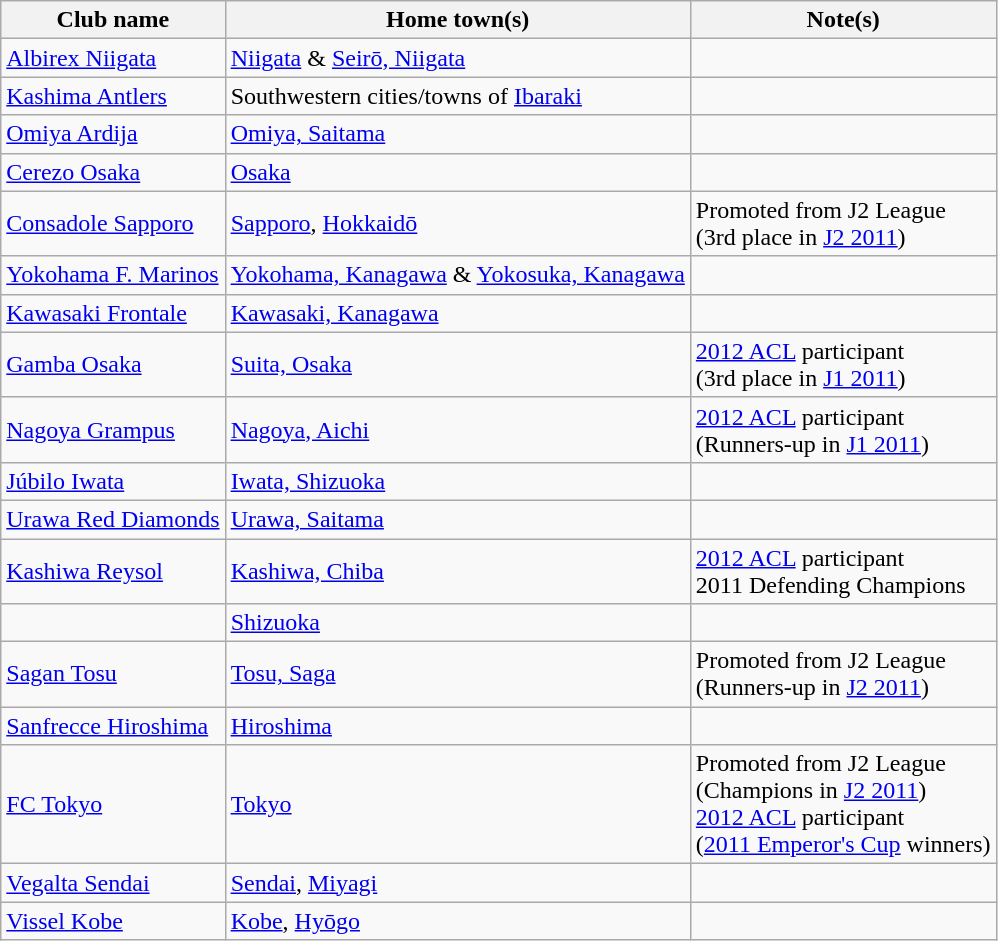<table class="wikitable">
<tr>
<th>Club name</th>
<th>Home town(s)</th>
<th>Note(s)</th>
</tr>
<tr>
<td><a href='#'>Albirex Niigata</a></td>
<td><a href='#'>Niigata</a> & <a href='#'>Seirō, Niigata</a></td>
<td></td>
</tr>
<tr>
<td><a href='#'>Kashima Antlers</a></td>
<td>Southwestern cities/towns of <a href='#'>Ibaraki</a></td>
<td></td>
</tr>
<tr>
<td><a href='#'>Omiya Ardija</a></td>
<td><a href='#'>Omiya, Saitama</a></td>
<td></td>
</tr>
<tr>
<td><a href='#'>Cerezo Osaka</a></td>
<td><a href='#'>Osaka</a></td>
<td></td>
</tr>
<tr>
<td><a href='#'>Consadole Sapporo</a></td>
<td><a href='#'>Sapporo</a>, <a href='#'>Hokkaidō</a></td>
<td>Promoted from J2 League <br>(3rd place in <a href='#'>J2 2011</a>)</td>
</tr>
<tr>
<td><a href='#'>Yokohama F. Marinos</a></td>
<td><a href='#'>Yokohama, Kanagawa</a> & <a href='#'>Yokosuka, Kanagawa</a></td>
<td></td>
</tr>
<tr>
<td><a href='#'>Kawasaki Frontale</a></td>
<td><a href='#'>Kawasaki, Kanagawa</a></td>
<td></td>
</tr>
<tr>
<td><a href='#'>Gamba Osaka</a></td>
<td><a href='#'>Suita, Osaka</a></td>
<td><a href='#'>2012 ACL</a> participant<br>(3rd place in <a href='#'>J1 2011</a>)</td>
</tr>
<tr>
<td><a href='#'>Nagoya Grampus</a></td>
<td><a href='#'>Nagoya, Aichi</a></td>
<td><a href='#'>2012 ACL</a> participant<br>(Runners-up in <a href='#'>J1 2011</a>)</td>
</tr>
<tr>
<td><a href='#'>Júbilo Iwata</a></td>
<td><a href='#'>Iwata, Shizuoka</a></td>
<td></td>
</tr>
<tr>
<td><a href='#'>Urawa Red Diamonds</a></td>
<td><a href='#'>Urawa, Saitama</a></td>
<td></td>
</tr>
<tr>
<td><a href='#'>Kashiwa Reysol</a></td>
<td><a href='#'>Kashiwa, Chiba</a></td>
<td><a href='#'>2012 ACL</a> participant<br>2011 Defending Champions</td>
</tr>
<tr>
<td></td>
<td><a href='#'>Shizuoka</a></td>
<td></td>
</tr>
<tr>
<td><a href='#'>Sagan Tosu</a></td>
<td><a href='#'>Tosu, Saga</a></td>
<td>Promoted from J2 League<br>(Runners-up in <a href='#'>J2 2011</a>)</td>
</tr>
<tr>
<td><a href='#'>Sanfrecce Hiroshima</a></td>
<td><a href='#'>Hiroshima</a></td>
<td></td>
</tr>
<tr>
<td><a href='#'>FC Tokyo</a></td>
<td><a href='#'>Tokyo</a></td>
<td>Promoted from J2 League <br>(Champions in <a href='#'>J2 2011</a>)<br><a href='#'>2012 ACL</a> participant <br>(<a href='#'>2011 Emperor's Cup</a> winners)</td>
</tr>
<tr>
<td><a href='#'>Vegalta Sendai</a></td>
<td><a href='#'>Sendai</a>, <a href='#'>Miyagi</a></td>
<td></td>
</tr>
<tr>
<td><a href='#'>Vissel Kobe</a></td>
<td><a href='#'>Kobe</a>, <a href='#'>Hyōgo</a></td>
<td></td>
</tr>
</table>
